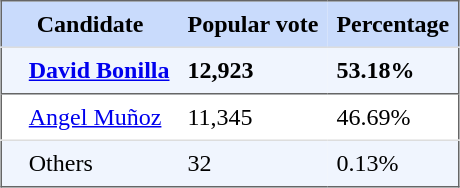<table style="border: 1px solid #666666; border-collapse: collapse" align="center" cellpadding="6">
<tr style="background-color: #C9DBFC">
<th colspan="2">Candidate</th>
<th>Popular vote</th>
<th>Percentage</th>
</tr>
<tr style="background-color: #F0F5FE">
<td style="border-top: 1px solid #DDDDDD"></td>
<td style="border-top: 1px solid #DDDDDD"><strong><a href='#'>David Bonilla</a></strong></td>
<td style="border-top: 1px solid #DDDDDD"><strong>12,923</strong></td>
<td style="border-top: 1px solid #DDDDDD"><strong>53.18%</strong></td>
</tr>
<tr>
<td style="border-top: 1px solid #666666"></td>
<td style="border-top: 1px solid #666666"><a href='#'>Angel Muñoz</a></td>
<td style="border-top: 1px solid #666666">11,345</td>
<td style="border-top: 1px solid #666666">46.69%</td>
</tr>
<tr style="background-color: #F0F5FE">
<td style="border-top: 1px solid #DDDDDD"></td>
<td style="border-top: 1px solid #DDDDDD">Others</td>
<td style="border-top: 1px solid #DDDDDD">32</td>
<td style="border-top: 1px solid #DDDDDD">0.13%</td>
</tr>
</table>
